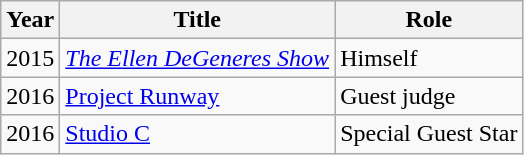<table class="wikitable sortable">
<tr>
<th>Year</th>
<th>Title</th>
<th>Role</th>
</tr>
<tr>
<td>2015</td>
<td><em><a href='#'>The Ellen DeGeneres Show</a></td>
<td>Himself</td>
</tr>
<tr>
<td>2016</td>
<td></em><a href='#'>Project Runway</a><em></td>
<td>Guest judge</td>
</tr>
<tr>
<td>2016</td>
<td></em><a href='#'>Studio C</a><em></td>
<td>Special Guest Star</td>
</tr>
</table>
